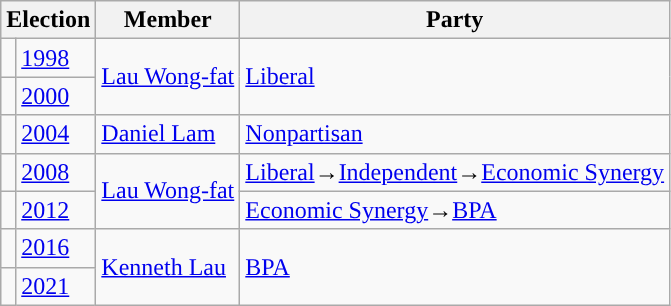<table class="wikitable">
<tr>
<th colspan="2">Election</th>
<th>Member</th>
<th>Party</th>
</tr>
<tr>
<td style="background-color: "></td>
<td><a href='#'>1998</a></td>
<td rowspan=2><a href='#'>Lau Wong-fat</a></td>
<td rowspan=2><a href='#'>Liberal</a></td>
</tr>
<tr>
<td style="background-color: "></td>
<td><a href='#'>2000</a></td>
</tr>
<tr>
<td style="background-color: "></td>
<td><a href='#'>2004</a></td>
<td><a href='#'>Daniel Lam</a></td>
<td><a href='#'>Nonpartisan</a></td>
</tr>
<tr>
<td style="background-color: "></td>
<td><a href='#'>2008</a></td>
<td rowspan=2><a href='#'>Lau Wong-fat</a></td>
<td><a href='#'>Liberal</a>→<a href='#'>Independent</a>→<a href='#'>Economic Synergy</a></td>
</tr>
<tr>
<td style="background-color: "></td>
<td><a href='#'>2012</a></td>
<td><a href='#'>Economic Synergy</a>→<a href='#'>BPA</a></td>
</tr>
<tr>
<td style="background-color: "></td>
<td><a href='#'>2016</a></td>
<td rowspan="2"><a href='#'>Kenneth Lau</a></td>
<td rowspan="2"><a href='#'>BPA</a></td>
</tr>
<tr>
<td style="background-color: "></td>
<td><a href='#'>2021</a></td>
</tr>
</table>
